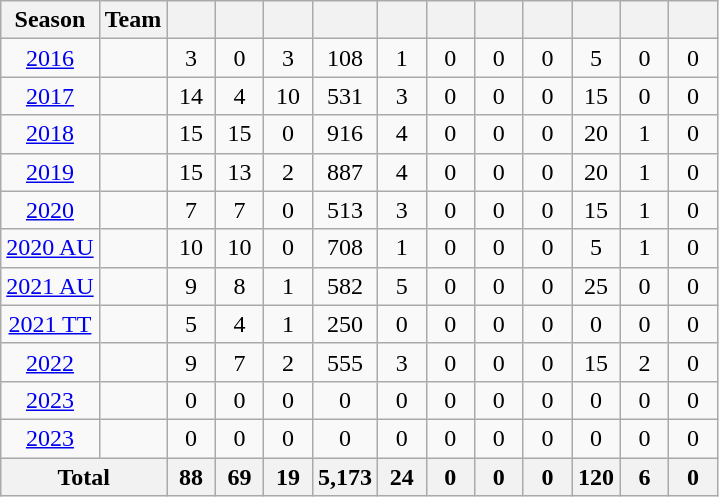<table class="wikitable" style="text-align:center">
<tr>
<th>Season</th>
<th>Team</th>
<th style="width:25px"></th>
<th style="width:25px"></th>
<th style="width:25px"></th>
<th style="width:25px"></th>
<th style="width:25px"></th>
<th style="width:25px"></th>
<th style="width:25px"></th>
<th style="width:25px"></th>
<th style="width:25px"></th>
<th style="width:25px"></th>
<th style="width:25px"></th>
</tr>
<tr>
<td><a href='#'>2016</a></td>
<td></td>
<td>3</td>
<td>0</td>
<td>3</td>
<td>108</td>
<td>1</td>
<td>0</td>
<td>0</td>
<td>0</td>
<td>5</td>
<td>0</td>
<td>0</td>
</tr>
<tr>
<td><a href='#'>2017</a></td>
<td></td>
<td>14</td>
<td>4</td>
<td>10</td>
<td>531</td>
<td>3</td>
<td>0</td>
<td>0</td>
<td>0</td>
<td>15</td>
<td>0</td>
<td>0</td>
</tr>
<tr>
<td><a href='#'>2018</a></td>
<td></td>
<td>15</td>
<td>15</td>
<td>0</td>
<td>916</td>
<td>4</td>
<td>0</td>
<td>0</td>
<td>0</td>
<td>20</td>
<td>1</td>
<td>0</td>
</tr>
<tr>
<td><a href='#'>2019</a></td>
<td></td>
<td>15</td>
<td>13</td>
<td>2</td>
<td>887</td>
<td>4</td>
<td>0</td>
<td>0</td>
<td>0</td>
<td>20</td>
<td>1</td>
<td>0</td>
</tr>
<tr>
<td><a href='#'>2020</a></td>
<td></td>
<td>7</td>
<td>7</td>
<td>0</td>
<td>513</td>
<td>3</td>
<td>0</td>
<td>0</td>
<td>0</td>
<td>15</td>
<td>1</td>
<td>0</td>
</tr>
<tr>
<td><a href='#'>2020 AU</a></td>
<td></td>
<td>10</td>
<td>10</td>
<td>0</td>
<td>708</td>
<td>1</td>
<td>0</td>
<td>0</td>
<td>0</td>
<td>5</td>
<td>1</td>
<td>0</td>
</tr>
<tr>
<td><a href='#'>2021 AU</a></td>
<td></td>
<td>9</td>
<td>8</td>
<td>1</td>
<td>582</td>
<td>5</td>
<td>0</td>
<td>0</td>
<td>0</td>
<td>25</td>
<td>0</td>
<td>0</td>
</tr>
<tr>
<td><a href='#'>2021 TT</a></td>
<td></td>
<td>5</td>
<td>4</td>
<td>1</td>
<td>250</td>
<td>0</td>
<td>0</td>
<td>0</td>
<td>0</td>
<td>0</td>
<td>0</td>
<td>0</td>
</tr>
<tr>
<td><a href='#'>2022</a></td>
<td></td>
<td>9</td>
<td>7</td>
<td>2</td>
<td>555</td>
<td>3</td>
<td>0</td>
<td>0</td>
<td>0</td>
<td>15</td>
<td>2</td>
<td>0</td>
</tr>
<tr>
<td><a href='#'>2023</a></td>
<td></td>
<td>0</td>
<td>0</td>
<td>0</td>
<td>0</td>
<td>0</td>
<td>0</td>
<td>0</td>
<td>0</td>
<td>0</td>
<td>0</td>
<td>0</td>
</tr>
<tr>
<td><a href='#'>2023</a></td>
<td></td>
<td>0</td>
<td>0</td>
<td>0</td>
<td>0</td>
<td>0</td>
<td>0</td>
<td>0</td>
<td>0</td>
<td>0</td>
<td>0</td>
<td>0</td>
</tr>
<tr>
<th colspan="2">Total</th>
<th>88</th>
<th>69</th>
<th>19</th>
<th>5,173</th>
<th>24</th>
<th>0</th>
<th>0</th>
<th>0</th>
<th>120</th>
<th>6</th>
<th>0</th>
</tr>
</table>
